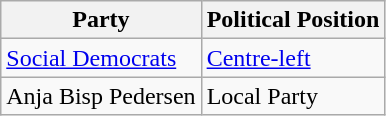<table class="wikitable mw-collapsible mw-collapsed">
<tr>
<th>Party</th>
<th>Political Position</th>
</tr>
<tr>
<td><a href='#'>Social Democrats</a></td>
<td><a href='#'>Centre-left</a></td>
</tr>
<tr>
<td>Anja Bisp Pedersen</td>
<td>Local Party</td>
</tr>
</table>
